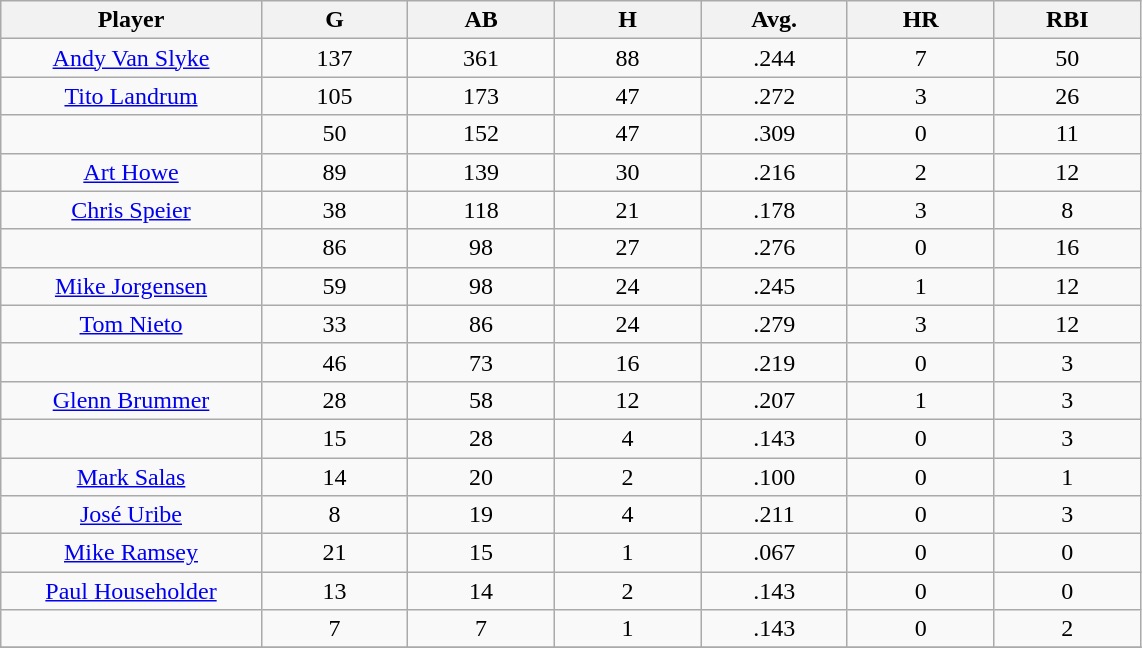<table class="wikitable sortable">
<tr>
<th bgcolor="#DDDDFF" width="16%">Player</th>
<th bgcolor="#DDDDFF" width="9%">G</th>
<th bgcolor="#DDDDFF" width="9%">AB</th>
<th bgcolor="#DDDDFF" width="9%">H</th>
<th bgcolor="#DDDDFF" width="9%">Avg.</th>
<th bgcolor="#DDDDFF" width="9%">HR</th>
<th bgcolor="#DDDDFF" width="9%">RBI</th>
</tr>
<tr align="center">
<td><a href='#'>Andy Van Slyke</a></td>
<td>137</td>
<td>361</td>
<td>88</td>
<td>.244</td>
<td>7</td>
<td>50</td>
</tr>
<tr align=center>
<td><a href='#'>Tito Landrum</a></td>
<td>105</td>
<td>173</td>
<td>47</td>
<td>.272</td>
<td>3</td>
<td>26</td>
</tr>
<tr align=center>
<td></td>
<td>50</td>
<td>152</td>
<td>47</td>
<td>.309</td>
<td>0</td>
<td>11</td>
</tr>
<tr align="center">
<td><a href='#'>Art Howe</a></td>
<td>89</td>
<td>139</td>
<td>30</td>
<td>.216</td>
<td>2</td>
<td>12</td>
</tr>
<tr align=center>
<td><a href='#'>Chris Speier</a></td>
<td>38</td>
<td>118</td>
<td>21</td>
<td>.178</td>
<td>3</td>
<td>8</td>
</tr>
<tr align=center>
<td></td>
<td>86</td>
<td>98</td>
<td>27</td>
<td>.276</td>
<td>0</td>
<td>16</td>
</tr>
<tr align="center">
<td><a href='#'>Mike Jorgensen</a></td>
<td>59</td>
<td>98</td>
<td>24</td>
<td>.245</td>
<td>1</td>
<td>12</td>
</tr>
<tr align=center>
<td><a href='#'>Tom Nieto</a></td>
<td>33</td>
<td>86</td>
<td>24</td>
<td>.279</td>
<td>3</td>
<td>12</td>
</tr>
<tr align=center>
<td></td>
<td>46</td>
<td>73</td>
<td>16</td>
<td>.219</td>
<td>0</td>
<td>3</td>
</tr>
<tr align="center">
<td><a href='#'>Glenn Brummer</a></td>
<td>28</td>
<td>58</td>
<td>12</td>
<td>.207</td>
<td>1</td>
<td>3</td>
</tr>
<tr align=center>
<td></td>
<td>15</td>
<td>28</td>
<td>4</td>
<td>.143</td>
<td>0</td>
<td>3</td>
</tr>
<tr align="center">
<td><a href='#'>Mark Salas</a></td>
<td>14</td>
<td>20</td>
<td>2</td>
<td>.100</td>
<td>0</td>
<td>1</td>
</tr>
<tr align=center>
<td><a href='#'>José Uribe</a></td>
<td>8</td>
<td>19</td>
<td>4</td>
<td>.211</td>
<td>0</td>
<td>3</td>
</tr>
<tr align=center>
<td><a href='#'>Mike Ramsey</a></td>
<td>21</td>
<td>15</td>
<td>1</td>
<td>.067</td>
<td>0</td>
<td>0</td>
</tr>
<tr align=center>
<td><a href='#'>Paul Householder</a></td>
<td>13</td>
<td>14</td>
<td>2</td>
<td>.143</td>
<td>0</td>
<td>0</td>
</tr>
<tr align=center>
<td></td>
<td>7</td>
<td>7</td>
<td>1</td>
<td>.143</td>
<td>0</td>
<td>2</td>
</tr>
<tr align="center">
</tr>
</table>
